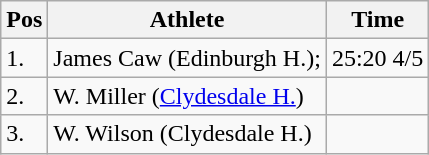<table class="wikitable">
<tr>
<th>Pos</th>
<th>Athlete</th>
<th>Time</th>
</tr>
<tr>
<td>1.</td>
<td>James Caw (Edinburgh H.);</td>
<td>25:20 4/5</td>
</tr>
<tr>
<td>2.</td>
<td>W. Miller (<a href='#'>Clydesdale H.</a>)</td>
<td></td>
</tr>
<tr>
<td>3.</td>
<td>W. Wilson (Clydesdale H.)</td>
<td></td>
</tr>
</table>
